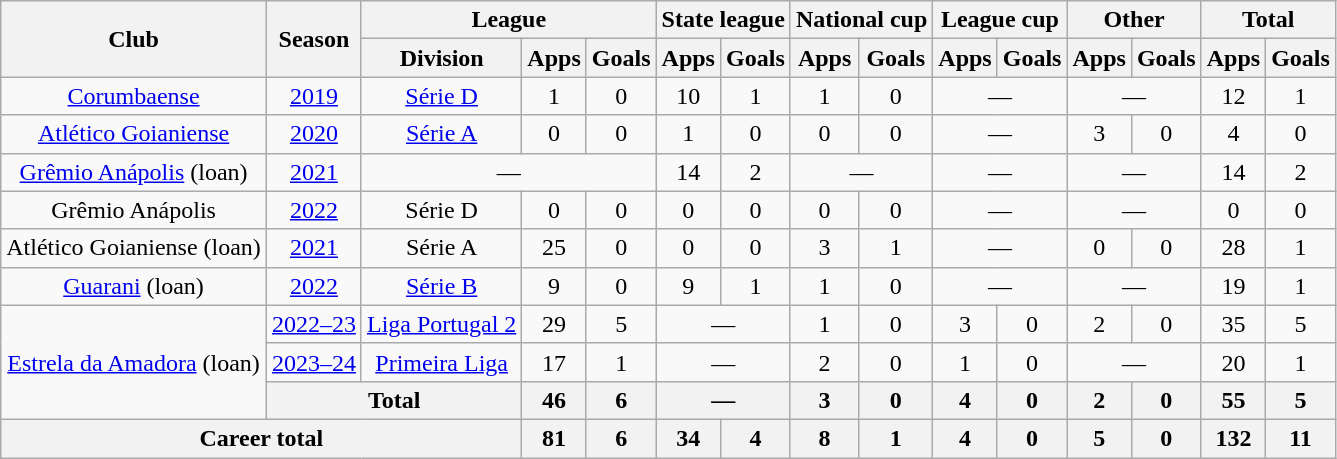<table class="wikitable" style="text-align: center;">
<tr>
<th rowspan="2">Club</th>
<th rowspan="2">Season</th>
<th colspan="3">League</th>
<th colspan="2">State league</th>
<th colspan="2">National cup</th>
<th colspan="2">League cup</th>
<th colspan="2">Other</th>
<th colspan="2">Total</th>
</tr>
<tr>
<th>Division</th>
<th>Apps</th>
<th>Goals</th>
<th>Apps</th>
<th>Goals</th>
<th>Apps</th>
<th>Goals</th>
<th>Apps</th>
<th>Goals</th>
<th>Apps</th>
<th>Goals</th>
<th>Apps</th>
<th>Goals</th>
</tr>
<tr>
<td valign="center"><a href='#'>Corumbaense</a></td>
<td><a href='#'>2019</a></td>
<td><a href='#'>Série D</a></td>
<td>1</td>
<td>0</td>
<td>10</td>
<td>1</td>
<td>1</td>
<td>0</td>
<td colspan="2">—</td>
<td colspan="2">—</td>
<td>12</td>
<td>1</td>
</tr>
<tr>
<td valign="center"><a href='#'>Atlético Goianiense</a></td>
<td><a href='#'>2020</a></td>
<td><a href='#'>Série A</a></td>
<td>0</td>
<td>0</td>
<td>1</td>
<td>0</td>
<td>0</td>
<td>0</td>
<td colspan="2">—</td>
<td>3</td>
<td>0</td>
<td>4</td>
<td>0</td>
</tr>
<tr>
<td valign="center"><a href='#'>Grêmio Anápolis</a> (loan)</td>
<td><a href='#'>2021</a></td>
<td colspan="3">—</td>
<td>14</td>
<td>2</td>
<td colspan="2">—</td>
<td colspan="2">—</td>
<td colspan="2">—</td>
<td>14</td>
<td>2</td>
</tr>
<tr>
<td>Grêmio Anápolis</td>
<td><a href='#'>2022</a></td>
<td>Série D</td>
<td>0</td>
<td>0</td>
<td>0</td>
<td>0</td>
<td>0</td>
<td>0</td>
<td colspan="2">—</td>
<td colspan="2">—</td>
<td>0</td>
<td>0</td>
</tr>
<tr>
<td>Atlético Goianiense (loan)</td>
<td><a href='#'>2021</a></td>
<td>Série A</td>
<td>25</td>
<td>0</td>
<td>0</td>
<td>0</td>
<td>3</td>
<td>1</td>
<td colspan="2">—</td>
<td>0</td>
<td>0</td>
<td>28</td>
<td>1</td>
</tr>
<tr>
<td valign="center"><a href='#'>Guarani</a> (loan)</td>
<td><a href='#'>2022</a></td>
<td><a href='#'>Série B</a></td>
<td>9</td>
<td>0</td>
<td>9</td>
<td>1</td>
<td>1</td>
<td>0</td>
<td colspan="2">—</td>
<td colspan="2">—</td>
<td>19</td>
<td>1</td>
</tr>
<tr>
<td rowspan="3"><a href='#'>Estrela da Amadora</a> (loan)</td>
<td><a href='#'>2022–23</a></td>
<td><a href='#'>Liga Portugal 2</a></td>
<td>29</td>
<td>5</td>
<td colspan="2">—</td>
<td>1</td>
<td>0</td>
<td>3</td>
<td>0</td>
<td>2</td>
<td>0</td>
<td>35</td>
<td>5</td>
</tr>
<tr>
<td><a href='#'>2023–24</a></td>
<td><a href='#'>Primeira Liga</a></td>
<td>17</td>
<td>1</td>
<td colspan="2">—</td>
<td>2</td>
<td>0</td>
<td>1</td>
<td>0</td>
<td colspan="2">—</td>
<td>20</td>
<td>1</td>
</tr>
<tr>
<th colspan="2">Total</th>
<th>46</th>
<th>6</th>
<th colspan="2">—</th>
<th>3</th>
<th>0</th>
<th>4</th>
<th>0</th>
<th>2</th>
<th>0</th>
<th>55</th>
<th>5</th>
</tr>
<tr>
<th colspan="3"><strong>Career total</strong></th>
<th>81</th>
<th>6</th>
<th>34</th>
<th>4</th>
<th>8</th>
<th>1</th>
<th>4</th>
<th>0</th>
<th>5</th>
<th>0</th>
<th>132</th>
<th>11</th>
</tr>
</table>
